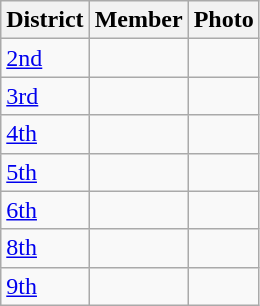<table class="wikitable sortable">
<tr>
<th>District</th>
<th>Member</th>
<th>Photo</th>
</tr>
<tr>
<td><a href='#'>2nd</a></td>
<td></td>
<td></td>
</tr>
<tr>
<td><a href='#'>3rd</a></td>
<td></td>
<td></td>
</tr>
<tr>
<td><a href='#'>4th</a></td>
<td></td>
<td></td>
</tr>
<tr>
<td><a href='#'>5th</a></td>
<td></td>
<td></td>
</tr>
<tr>
<td><a href='#'>6th</a></td>
<td></td>
<td></td>
</tr>
<tr>
<td><a href='#'>8th</a></td>
<td></td>
<td></td>
</tr>
<tr>
<td><a href='#'>9th</a></td>
<td></td>
<td></td>
</tr>
</table>
